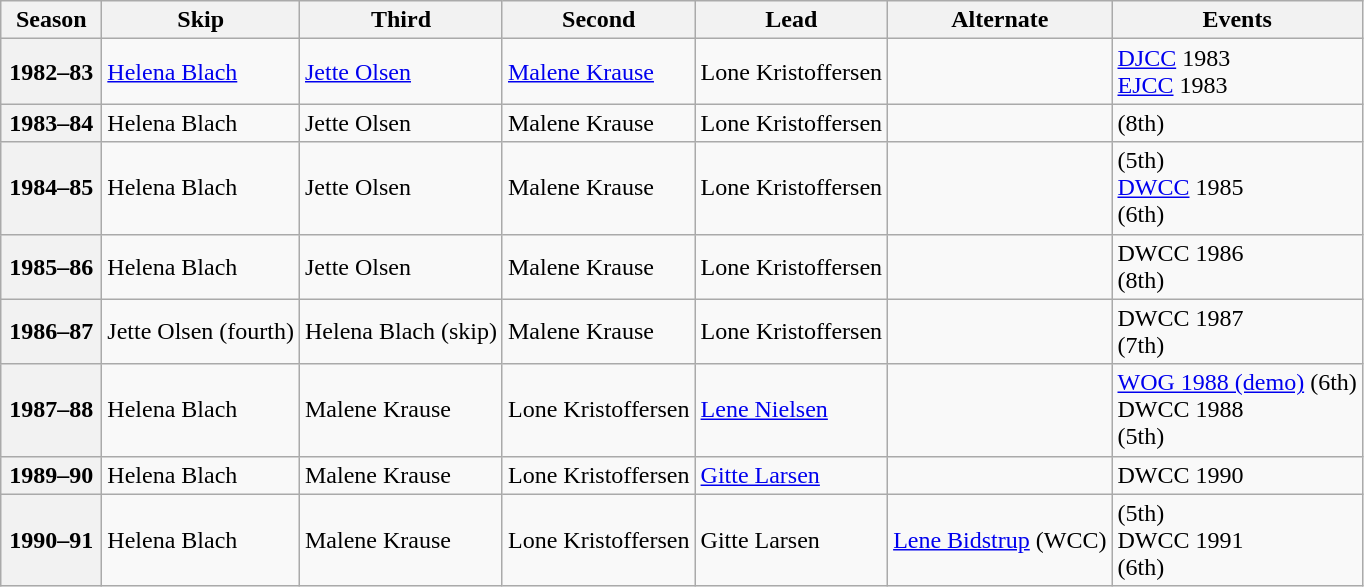<table class="wikitable">
<tr>
<th scope="col" width=60>Season</th>
<th scope="col">Skip</th>
<th scope="col">Third</th>
<th scope="col">Second</th>
<th scope="col">Lead</th>
<th scope="col">Alternate</th>
<th scope="col">Events</th>
</tr>
<tr>
<th scope="row">1982–83</th>
<td><a href='#'>Helena Blach</a></td>
<td><a href='#'>Jette Olsen</a></td>
<td><a href='#'>Malene Krause</a></td>
<td>Lone Kristoffersen</td>
<td></td>
<td><a href='#'>DJCC</a> 1983 <br><a href='#'>EJCC</a> 1983 </td>
</tr>
<tr>
<th scope="row">1983–84</th>
<td>Helena Blach</td>
<td>Jette Olsen</td>
<td>Malene Krause</td>
<td>Lone Kristoffersen</td>
<td></td>
<td> (8th)</td>
</tr>
<tr>
<th scope="row">1984–85</th>
<td>Helena Blach</td>
<td>Jette Olsen</td>
<td>Malene Krause</td>
<td>Lone Kristoffersen</td>
<td></td>
<td> (5th)<br><a href='#'>DWCC</a> 1985 <br> (6th)</td>
</tr>
<tr>
<th scope="row">1985–86</th>
<td>Helena Blach</td>
<td>Jette Olsen</td>
<td>Malene Krause</td>
<td>Lone Kristoffersen</td>
<td></td>
<td>DWCC 1986 <br> (8th)</td>
</tr>
<tr>
<th scope="row">1986–87</th>
<td>Jette Olsen (fourth)</td>
<td>Helena Blach (skip)</td>
<td>Malene Krause</td>
<td>Lone Kristoffersen</td>
<td></td>
<td>DWCC 1987 <br> (7th)</td>
</tr>
<tr>
<th scope="row">1987–88</th>
<td>Helena Blach</td>
<td>Malene Krause</td>
<td>Lone Kristoffersen</td>
<td><a href='#'>Lene Nielsen</a></td>
<td></td>
<td><a href='#'>WOG 1988 (demo)</a> (6th)<br>DWCC 1988 <br> (5th)</td>
</tr>
<tr>
<th scope="row">1989–90</th>
<td>Helena Blach</td>
<td>Malene Krause</td>
<td>Lone Kristoffersen</td>
<td><a href='#'>Gitte Larsen</a></td>
<td></td>
<td>DWCC 1990 <br> </td>
</tr>
<tr>
<th scope="row">1990–91</th>
<td>Helena Blach</td>
<td>Malene Krause</td>
<td>Lone Kristoffersen</td>
<td>Gitte Larsen</td>
<td><a href='#'>Lene Bidstrup</a> (WCC)</td>
<td> (5th)<br>DWCC 1991 <br> (6th)</td>
</tr>
</table>
